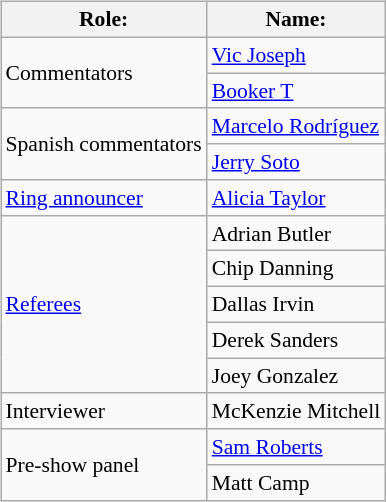<table class=wikitable style="font-size:90%; margin: 0.5em 0 0.5em 1em; float: right; clear: right;">
<tr>
<th>Role:</th>
<th>Name:</th>
</tr>
<tr>
<td rowspan=2>Commentators</td>
<td><a href='#'>Vic Joseph</a></td>
</tr>
<tr>
<td><a href='#'>Booker T</a></td>
</tr>
<tr>
<td rowspan=2>Spanish commentators</td>
<td><a href='#'>Marcelo Rodríguez</a></td>
</tr>
<tr>
<td><a href='#'>Jerry Soto</a></td>
</tr>
<tr>
<td rowspan=1><a href='#'>Ring announcer</a></td>
<td><a href='#'>Alicia Taylor</a></td>
</tr>
<tr>
<td rowspan=5><a href='#'>Referees</a></td>
<td>Adrian Butler</td>
</tr>
<tr>
<td>Chip Danning</td>
</tr>
<tr>
<td>Dallas Irvin</td>
</tr>
<tr>
<td>Derek Sanders</td>
</tr>
<tr>
<td>Joey Gonzalez</td>
</tr>
<tr>
<td>Interviewer</td>
<td>McKenzie Mitchell</td>
</tr>
<tr>
<td rowspan=2>Pre-show panel</td>
<td><a href='#'>Sam Roberts</a></td>
</tr>
<tr>
<td>Matt Camp</td>
</tr>
</table>
